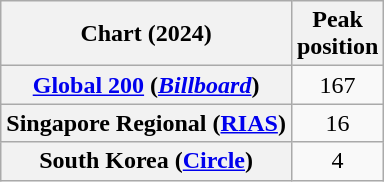<table class="wikitable sortable plainrowheaders" style="text-align:center">
<tr>
<th scope="col">Chart (2024)</th>
<th scope="col">Peak<br>position</th>
</tr>
<tr>
<th scope="row"><a href='#'>Global 200</a> (<em><a href='#'>Billboard</a></em>)</th>
<td>167</td>
</tr>
<tr>
<th scope="row">Singapore Regional (<a href='#'>RIAS</a>)</th>
<td>16</td>
</tr>
<tr>
<th scope="row">South Korea (<a href='#'>Circle</a>)</th>
<td>4</td>
</tr>
</table>
